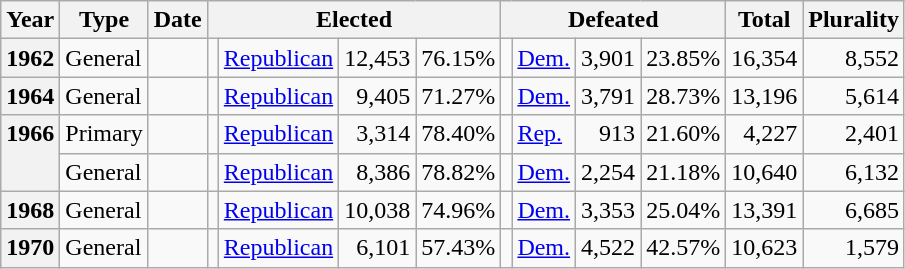<table class=wikitable>
<tr>
<th>Year</th>
<th>Type</th>
<th>Date</th>
<th ! colspan="4">Elected</th>
<th ! colspan="4">Defeated</th>
<th>Total</th>
<th>Plurality</th>
</tr>
<tr>
<th valign="top">1962</th>
<td valign="top">General</td>
<td valign="top"></td>
<td valign="top"></td>
<td valign="top" ><a href='#'>Republican</a></td>
<td valign="top" align="right">12,453</td>
<td valign="top" align="right">76.15%</td>
<td valign="top"></td>
<td valign="top" ><a href='#'>Dem.</a></td>
<td valign="top" align="right">3,901</td>
<td valign="top" align="right">23.85%</td>
<td valign="top" align="right">16,354</td>
<td valign="top" align="right">8,552</td>
</tr>
<tr>
<th valign="top">1964</th>
<td valign="top">General</td>
<td valign="top"></td>
<td valign="top"></td>
<td valign="top" ><a href='#'>Republican</a></td>
<td valign="top" align="right">9,405</td>
<td valign="top" align="right">71.27%</td>
<td valign="top"></td>
<td valign="top" ><a href='#'>Dem.</a></td>
<td valign="top" align="right">3,791</td>
<td valign="top" align="right">28.73%</td>
<td valign="top" align="right">13,196</td>
<td valign="top" align="right">5,614</td>
</tr>
<tr>
<th rowspan="2" valign="top">1966</th>
<td valign="top">Primary</td>
<td valign="top"></td>
<td valign="top"></td>
<td valign="top" ><a href='#'>Republican</a></td>
<td valign="top" align="right">3,314</td>
<td valign="top" align="right">78.40%</td>
<td valign="top"></td>
<td valign="top" ><a href='#'>Rep.</a></td>
<td valign="top" align="right">913</td>
<td valign="top" align="right">21.60%</td>
<td valign="top" align="right">4,227</td>
<td valign="top" align="right">2,401</td>
</tr>
<tr>
<td valign="top">General</td>
<td valign="top"></td>
<td valign="top"></td>
<td valign="top" ><a href='#'>Republican</a></td>
<td valign="top" align="right">8,386</td>
<td valign="top" align="right">78.82%</td>
<td valign="top"></td>
<td valign="top" ><a href='#'>Dem.</a></td>
<td valign="top" align="right">2,254</td>
<td valign="top" align="right">21.18%</td>
<td valign="top" align="right">10,640</td>
<td valign="top" align="right">6,132</td>
</tr>
<tr>
<th valign="top">1968</th>
<td valign="top">General</td>
<td valign="top"></td>
<td valign="top"></td>
<td valign="top" ><a href='#'>Republican</a></td>
<td valign="top" align="right">10,038</td>
<td valign="top" align="right">74.96%</td>
<td valign="top"></td>
<td valign="top" ><a href='#'>Dem.</a></td>
<td valign="top" align="right">3,353</td>
<td valign="top" align="right">25.04%</td>
<td valign="top" align="right">13,391</td>
<td valign="top" align="right">6,685</td>
</tr>
<tr>
<th valign="top">1970</th>
<td valign="top">General</td>
<td valign="top"></td>
<td valign="top"></td>
<td valign="top" ><a href='#'>Republican</a></td>
<td valign="top" align="right">6,101</td>
<td valign="top" align="right">57.43%</td>
<td valign="top"></td>
<td valign="top" ><a href='#'>Dem.</a></td>
<td valign="top" align="right">4,522</td>
<td valign="top" align="right">42.57%</td>
<td valign="top" align="right">10,623</td>
<td valign="top" align="right">1,579</td>
</tr>
</table>
